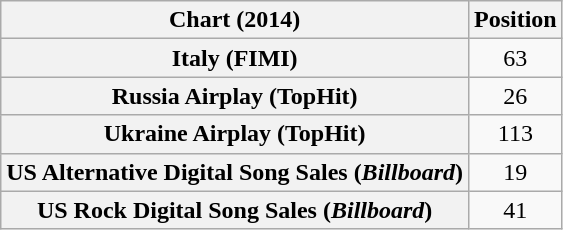<table class="wikitable sortable plainrowheaders" style="text-align:center">
<tr>
<th>Chart (2014)</th>
<th>Position</th>
</tr>
<tr>
<th scope="row">Italy (FIMI)</th>
<td>63</td>
</tr>
<tr>
<th scope="row">Russia Airplay (TopHit)</th>
<td>26</td>
</tr>
<tr>
<th scope="row">Ukraine Airplay (TopHit)</th>
<td>113</td>
</tr>
<tr>
<th scope="row">US Alternative Digital Song Sales (<em>Billboard</em>)</th>
<td>19</td>
</tr>
<tr>
<th scope="row">US Rock Digital Song Sales (<em>Billboard</em>)</th>
<td>41</td>
</tr>
</table>
